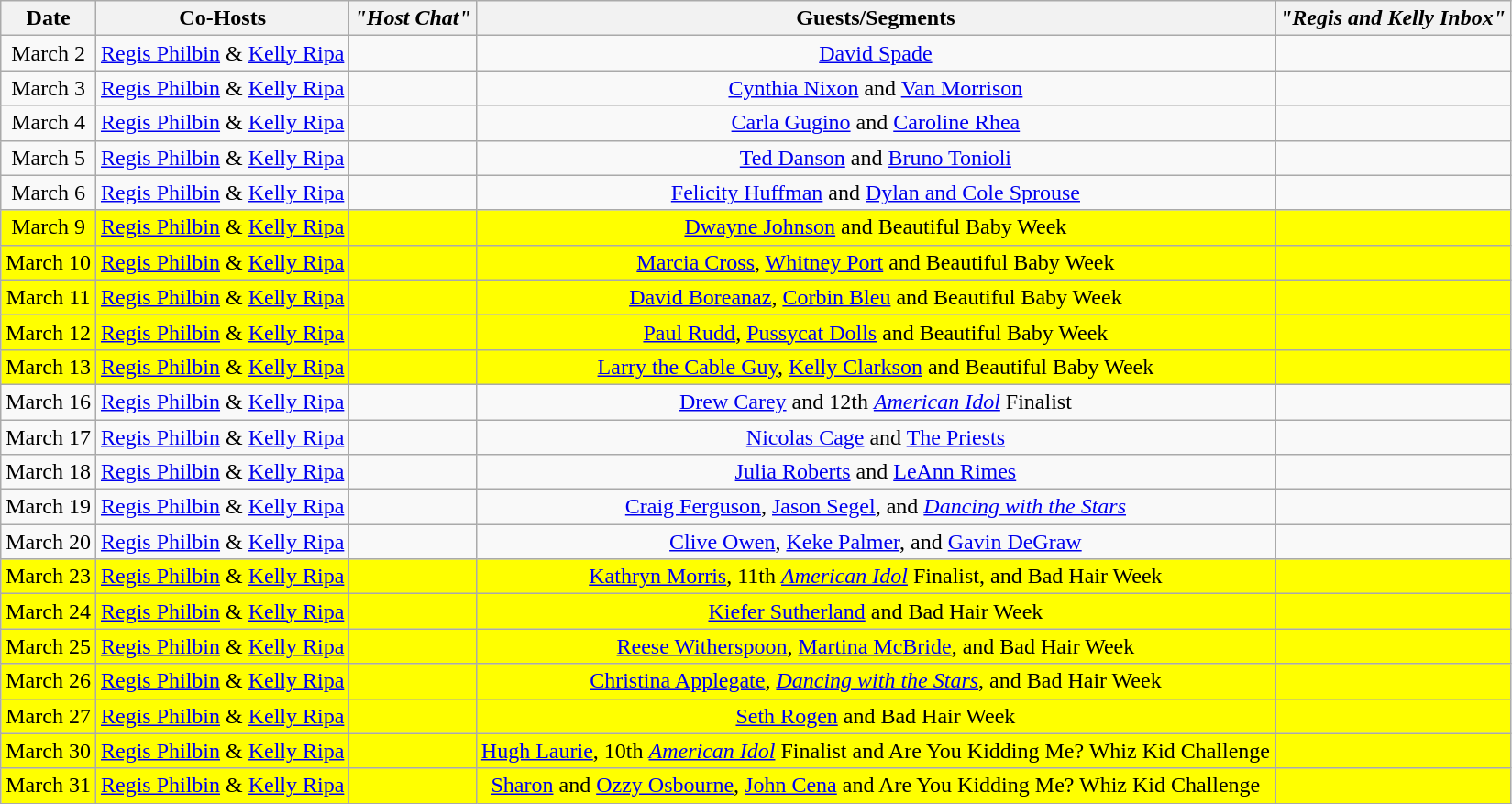<table class="wikitable sortable" style="text-align:center;">
<tr>
<th>Date</th>
<th>Co-Hosts</th>
<th><em>"Host Chat"</em></th>
<th>Guests/Segments</th>
<th><em>"Regis and Kelly Inbox"</em></th>
</tr>
<tr>
<td>March 2</td>
<td><a href='#'>Regis Philbin</a> & <a href='#'>Kelly Ripa</a></td>
<td></td>
<td><a href='#'>David Spade</a></td>
<td></td>
</tr>
<tr>
<td>March 3</td>
<td><a href='#'>Regis Philbin</a> & <a href='#'>Kelly Ripa</a></td>
<td></td>
<td><a href='#'>Cynthia Nixon</a> and <a href='#'>Van Morrison</a></td>
<td></td>
</tr>
<tr>
<td>March 4</td>
<td><a href='#'>Regis Philbin</a> & <a href='#'>Kelly Ripa</a></td>
<td></td>
<td><a href='#'>Carla Gugino</a> and <a href='#'>Caroline Rhea</a></td>
<td></td>
</tr>
<tr>
<td>March 5</td>
<td><a href='#'>Regis Philbin</a> & <a href='#'>Kelly Ripa</a></td>
<td></td>
<td><a href='#'>Ted Danson</a> and <a href='#'>Bruno Tonioli</a></td>
<td></td>
</tr>
<tr>
<td>March 6</td>
<td><a href='#'>Regis Philbin</a> & <a href='#'>Kelly Ripa</a></td>
<td></td>
<td><a href='#'>Felicity Huffman</a> and <a href='#'>Dylan and Cole Sprouse</a></td>
<td></td>
</tr>
<tr style="background:yellow;">
<td>March 9</td>
<td><a href='#'>Regis Philbin</a> & <a href='#'>Kelly Ripa</a></td>
<td></td>
<td><a href='#'>Dwayne Johnson</a> and Beautiful Baby Week</td>
<td></td>
</tr>
<tr style="background:yellow;">
<td>March 10</td>
<td><a href='#'>Regis Philbin</a> & <a href='#'>Kelly Ripa</a></td>
<td></td>
<td><a href='#'>Marcia Cross</a>, <a href='#'>Whitney Port</a> and Beautiful Baby Week</td>
<td></td>
</tr>
<tr style="background:yellow;">
<td>March 11</td>
<td><a href='#'>Regis Philbin</a> & <a href='#'>Kelly Ripa</a></td>
<td></td>
<td><a href='#'>David Boreanaz</a>, <a href='#'>Corbin Bleu</a> and Beautiful Baby Week</td>
<td></td>
</tr>
<tr style="background:yellow;">
<td>March 12</td>
<td><a href='#'>Regis Philbin</a> & <a href='#'>Kelly Ripa</a></td>
<td></td>
<td><a href='#'>Paul Rudd</a>, <a href='#'>Pussycat Dolls</a> and Beautiful Baby Week</td>
<td></td>
</tr>
<tr style="background:yellow;">
<td>March 13</td>
<td><a href='#'>Regis Philbin</a> & <a href='#'>Kelly Ripa</a></td>
<td></td>
<td><a href='#'>Larry the Cable Guy</a>, <a href='#'>Kelly Clarkson</a> and Beautiful Baby Week</td>
<td></td>
</tr>
<tr>
<td>March 16</td>
<td><a href='#'>Regis Philbin</a> & <a href='#'>Kelly Ripa</a></td>
<td></td>
<td><a href='#'>Drew Carey</a> and 12th <em><a href='#'>American Idol</a></em> Finalist</td>
<td></td>
</tr>
<tr>
<td>March 17</td>
<td><a href='#'>Regis Philbin</a> & <a href='#'>Kelly Ripa</a></td>
<td></td>
<td><a href='#'>Nicolas Cage</a> and <a href='#'>The Priests</a></td>
<td></td>
</tr>
<tr>
<td>March 18</td>
<td><a href='#'>Regis Philbin</a> & <a href='#'>Kelly Ripa</a></td>
<td></td>
<td><a href='#'>Julia Roberts</a> and <a href='#'>LeAnn Rimes</a></td>
<td></td>
</tr>
<tr>
<td>March 19</td>
<td><a href='#'>Regis Philbin</a> & <a href='#'>Kelly Ripa</a></td>
<td></td>
<td><a href='#'>Craig Ferguson</a>, <a href='#'>Jason Segel</a>, and <em><a href='#'>Dancing with the Stars</a></em></td>
<td></td>
</tr>
<tr>
<td>March 20</td>
<td><a href='#'>Regis Philbin</a> & <a href='#'>Kelly Ripa</a></td>
<td></td>
<td><a href='#'>Clive Owen</a>, <a href='#'>Keke Palmer</a>, and <a href='#'>Gavin DeGraw</a></td>
<td></td>
</tr>
<tr style="background:yellow;">
<td>March 23</td>
<td><a href='#'>Regis Philbin</a> & <a href='#'>Kelly Ripa</a></td>
<td></td>
<td><a href='#'>Kathryn Morris</a>, 11th <em><a href='#'>American Idol</a></em> Finalist, and Bad Hair Week</td>
<td></td>
</tr>
<tr style="background:yellow;">
<td>March 24</td>
<td><a href='#'>Regis Philbin</a> & <a href='#'>Kelly Ripa</a></td>
<td></td>
<td><a href='#'>Kiefer Sutherland</a> and Bad Hair Week</td>
<td></td>
</tr>
<tr style="background:yellow;">
<td>March 25</td>
<td><a href='#'>Regis Philbin</a> & <a href='#'>Kelly Ripa</a></td>
<td></td>
<td><a href='#'>Reese Witherspoon</a>, <a href='#'>Martina McBride</a>, and Bad Hair Week</td>
<td></td>
</tr>
<tr style="background:yellow;">
<td>March 26</td>
<td><a href='#'>Regis Philbin</a> & <a href='#'>Kelly Ripa</a></td>
<td></td>
<td><a href='#'>Christina Applegate</a>, <em><a href='#'>Dancing with the Stars</a></em>, and Bad Hair Week</td>
<td></td>
</tr>
<tr style="background:yellow;">
<td>March 27</td>
<td><a href='#'>Regis Philbin</a> & <a href='#'>Kelly Ripa</a></td>
<td></td>
<td><a href='#'>Seth Rogen</a> and Bad Hair Week</td>
<td></td>
</tr>
<tr style="background:yellow;">
<td>March 30</td>
<td><a href='#'>Regis Philbin</a> & <a href='#'>Kelly Ripa</a></td>
<td></td>
<td><a href='#'>Hugh Laurie</a>, 10th <em><a href='#'>American Idol</a></em> Finalist and Are You Kidding Me? Whiz Kid Challenge</td>
<td></td>
</tr>
<tr style="background:yellow;">
<td>March 31</td>
<td><a href='#'>Regis Philbin</a> & <a href='#'>Kelly Ripa</a></td>
<td></td>
<td><a href='#'>Sharon</a> and <a href='#'>Ozzy Osbourne</a>, <a href='#'>John Cena</a> and Are You Kidding Me? Whiz Kid Challenge</td>
<td></td>
</tr>
</table>
